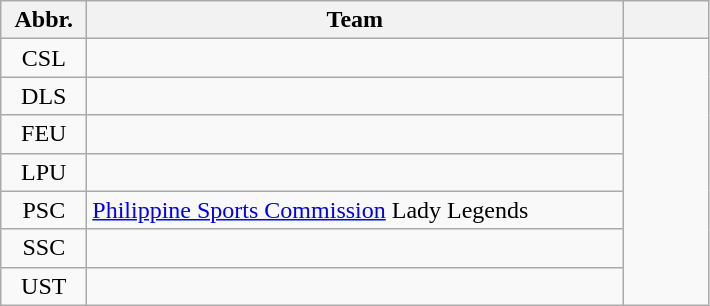<table class="wikitable" style="text-align: center;">
<tr>
<th width=50>Abbr.</th>
<th width=350>Team</th>
<th width=50></th>
</tr>
<tr>
<td>CSL</td>
<td style="text-align:left;"></td>
<td rowspan=7></td>
</tr>
<tr>
<td>DLS</td>
<td style="text-align:left;"></td>
</tr>
<tr>
<td>FEU</td>
<td style="text-align:left;"></td>
</tr>
<tr>
<td>LPU</td>
<td style="text-align:left;"></td>
</tr>
<tr>
<td>PSC</td>
<td style="text-align:left;"> <a href='#'>Philippine Sports Commission</a> Lady Legends</td>
</tr>
<tr>
<td>SSC</td>
<td style="text-align:left;"></td>
</tr>
<tr>
<td>UST</td>
<td style="text-align:left;"></td>
</tr>
</table>
